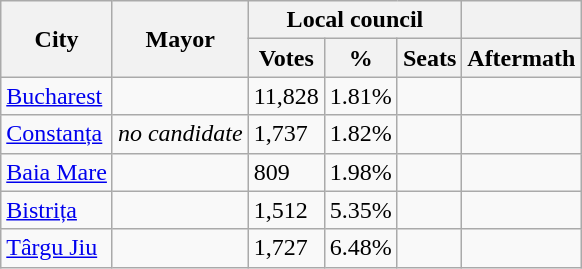<table class="wikitable sortable">
<tr>
<th rowspan="2">City</th>
<th rowspan="2">Mayor</th>
<th colspan="3">Local council</th>
<th></th>
</tr>
<tr>
<th>Votes</th>
<th>%</th>
<th>Seats</th>
<th>Aftermath</th>
</tr>
<tr>
<td><a href='#'>Bucharest</a></td>
<td></td>
<td>11,828</td>
<td>1.81%</td>
<td></td>
<td></td>
</tr>
<tr>
<td><a href='#'>Constanța</a></td>
<td><em>no candidate</em></td>
<td>1,737</td>
<td>1.82%</td>
<td></td>
<td></td>
</tr>
<tr>
<td><a href='#'>Baia Mare</a></td>
<td></td>
<td>809</td>
<td>1.98%</td>
<td></td>
<td></td>
</tr>
<tr>
<td><a href='#'>Bistrița</a></td>
<td></td>
<td>1,512</td>
<td>5.35%</td>
<td></td>
<td></td>
</tr>
<tr>
<td><a href='#'>Târgu Jiu</a></td>
<td></td>
<td>1,727</td>
<td>6.48%</td>
<td></td>
<td></td>
</tr>
</table>
